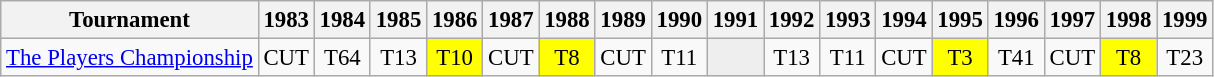<table class="wikitable" style="font-size:95%;text-align:center;">
<tr>
<th>Tournament</th>
<th>1983</th>
<th>1984</th>
<th>1985</th>
<th>1986</th>
<th>1987</th>
<th>1988</th>
<th>1989</th>
<th>1990</th>
<th>1991</th>
<th>1992</th>
<th>1993</th>
<th>1994</th>
<th>1995</th>
<th>1996</th>
<th>1997</th>
<th>1998</th>
<th>1999</th>
</tr>
<tr>
<td align=left><a href='#'>The Players Championship</a></td>
<td>CUT</td>
<td>T64</td>
<td>T13</td>
<td style="background:yellow;">T10</td>
<td>CUT</td>
<td style="background:yellow;">T8</td>
<td>CUT</td>
<td>T11</td>
<td style="background:#eeeeee;"></td>
<td>T13</td>
<td>T11</td>
<td>CUT</td>
<td style="background:yellow;">T3</td>
<td>T41</td>
<td>CUT</td>
<td style="background:yellow;">T8</td>
<td>T23</td>
</tr>
</table>
